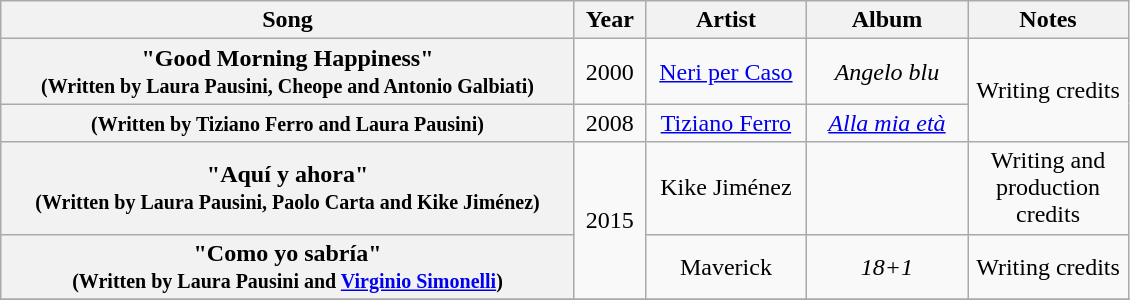<table class="wikitable plainrowheaders" style="text-align:center;" border="1">
<tr>
<th scope="col" style="width:375px;">Song</th>
<th scope="col" style="width:40px;">Year</th>
<th scope="col" style="width:100px;">Artist</th>
<th scope="col" style="width:100px;">Album</th>
<th scope="col" style="width:100px;">Notes</th>
</tr>
<tr>
<th scope="row">"Good Morning Happiness"<br><small>(Written by Laura Pausini, Cheope and Antonio Galbiati)</small></th>
<td>2000</td>
<td><a href='#'>Neri per Caso</a></td>
<td><em>Angelo blu</em></td>
<td rowspan="2">Writing credits</td>
</tr>
<tr>
<th scope="row"><small>(Written by Tiziano Ferro and Laura Pausini)</small></th>
<td>2008</td>
<td><a href='#'>Tiziano Ferro</a></td>
<td><em><a href='#'>Alla mia età</a></em></td>
</tr>
<tr>
<th scope="row">"Aquí y ahora"<br><small>(Written by Laura Pausini, Paolo Carta and Kike Jiménez)</small></th>
<td rowspan="2">2015</td>
<td>Kike Jiménez</td>
<td></td>
<td>Writing and production credits</td>
</tr>
<tr>
<th scope="row">"Como yo sabría"<br><small>(Written by Laura Pausini and <a href='#'>Virginio Simonelli</a>)</small></th>
<td>Maverick</td>
<td><em>18+1</em></td>
<td>Writing credits</td>
</tr>
<tr>
</tr>
</table>
